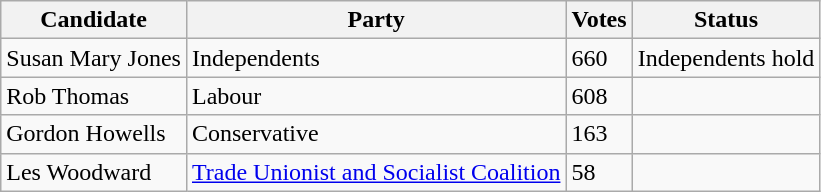<table class="wikitable sortable">
<tr>
<th>Candidate</th>
<th>Party</th>
<th>Votes</th>
<th>Status</th>
</tr>
<tr>
<td>Susan Mary Jones</td>
<td>Independents</td>
<td>660</td>
<td>Independents hold</td>
</tr>
<tr>
<td>Rob Thomas</td>
<td>Labour</td>
<td>608</td>
<td></td>
</tr>
<tr>
<td>Gordon Howells</td>
<td>Conservative</td>
<td>163</td>
<td></td>
</tr>
<tr>
<td>Les Woodward</td>
<td><a href='#'>Trade Unionist and Socialist Coalition</a></td>
<td>58</td>
<td></td>
</tr>
</table>
